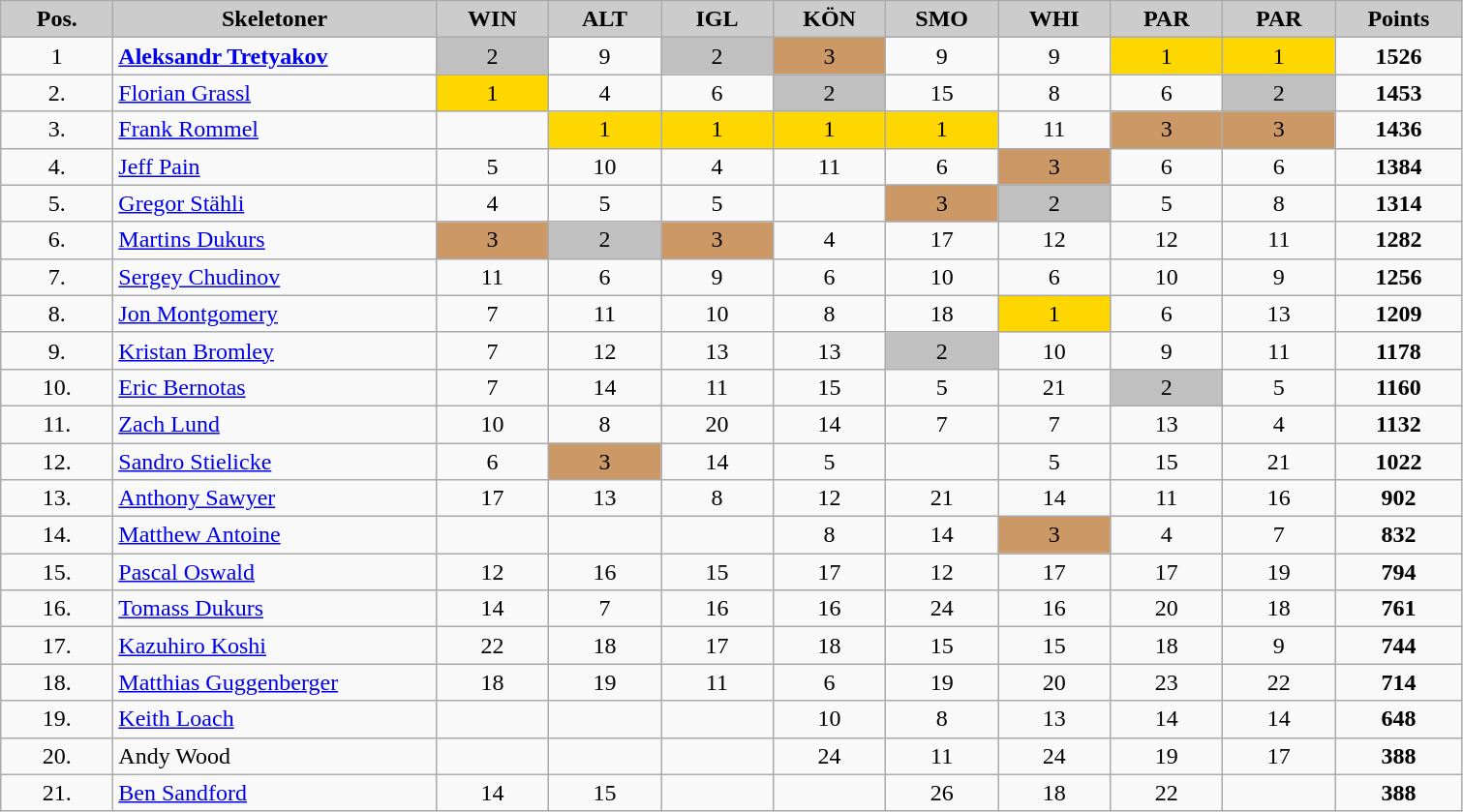<table class="wikitable  sortable" bgcolor="#f7f8ff" cellpadding="3" cellspacing="0" border="1" style="text-align:center; border: gray solid 1px; border-collapse: collapse;">
<tr bgcolor="#CCCCCC">
<td align="center" width="70"><strong>Pos.</strong></td>
<td align="center" width="215"><strong>Skeletoner</strong></td>
<td align="center" width="70"><strong>WIN</strong></td>
<td align="center" width="70"><strong>ALT</strong></td>
<td align="center" width="70"><strong>IGL</strong></td>
<td align="center" width="70"><strong>KÖN</strong></td>
<td align="center" width="70"><strong>SMO</strong></td>
<td align="center" width="70"><strong>WHI</strong></td>
<td align="center" width="70"><strong>PAR</strong></td>
<td align="center" width="70"><strong>PAR</strong></td>
<td align="center" width="80"><strong>Points</strong></td>
</tr>
<tr>
<td>1</td>
<td align="left"> <strong><a href='#'>Aleksandr Tretyakov</a></strong></td>
<td bgcolor="silver">2</td>
<td>9</td>
<td bgcolor="silver">2</td>
<td bgcolor="cc9966">3</td>
<td>9</td>
<td>9</td>
<td bgcolor="gold">1</td>
<td bgcolor="gold">1</td>
<td><strong>1526</strong></td>
</tr>
<tr>
<td>2.</td>
<td align="left"> <a href='#'>Florian Grassl</a></td>
<td bgcolor="gold">1</td>
<td>4</td>
<td>6</td>
<td bgcolor="silver">2</td>
<td>15</td>
<td>8</td>
<td>6</td>
<td bgcolor="silver">2</td>
<td><strong>1453</strong></td>
</tr>
<tr>
<td>3.</td>
<td align="left"> <a href='#'>Frank Rommel</a></td>
<td></td>
<td bgcolor="gold">1</td>
<td bgcolor="gold">1</td>
<td bgcolor="gold">1</td>
<td bgcolor="gold">1</td>
<td>11</td>
<td bgcolor="cc9966">3</td>
<td bgcolor="cc9966">3</td>
<td><strong>1436</strong></td>
</tr>
<tr>
<td>4.</td>
<td align="left"> <a href='#'>Jeff Pain</a></td>
<td>5</td>
<td>10</td>
<td>4</td>
<td>11</td>
<td>6</td>
<td bgcolor="cc9966">3</td>
<td>6</td>
<td>6</td>
<td><strong>1384</strong></td>
</tr>
<tr>
<td>5.</td>
<td align="left"> <a href='#'>Gregor Stähli</a></td>
<td>4</td>
<td>5</td>
<td>5</td>
<td></td>
<td bgcolor="cc9966">3</td>
<td bgcolor="silver">2</td>
<td>5</td>
<td>8</td>
<td><strong>1314</strong></td>
</tr>
<tr>
<td>6.</td>
<td align="left"> <a href='#'>Martins Dukurs</a></td>
<td bgcolor="cc9966">3</td>
<td bgcolor="silver">2</td>
<td bgcolor="cc9966">3</td>
<td>4</td>
<td>17</td>
<td>12</td>
<td>12</td>
<td>11</td>
<td><strong>1282</strong></td>
</tr>
<tr>
<td>7.</td>
<td align="left"> <a href='#'>Sergey Chudinov</a></td>
<td>11</td>
<td>6</td>
<td>9</td>
<td>6</td>
<td>10</td>
<td>6</td>
<td>10</td>
<td>9</td>
<td><strong>1256</strong></td>
</tr>
<tr>
<td>8.</td>
<td align="left"> <a href='#'>Jon Montgomery</a></td>
<td>7</td>
<td>11</td>
<td>10</td>
<td>8</td>
<td>18</td>
<td bgcolor="gold">1</td>
<td>6</td>
<td>13</td>
<td><strong>1209</strong></td>
</tr>
<tr>
<td>9.</td>
<td align="left"> <a href='#'>Kristan Bromley</a></td>
<td>7</td>
<td>12</td>
<td>13</td>
<td>13</td>
<td bgcolor="silver">2</td>
<td>10</td>
<td>9</td>
<td>11</td>
<td><strong>1178</strong></td>
</tr>
<tr>
<td>10.</td>
<td align="left"> <a href='#'>Eric Bernotas</a></td>
<td>7</td>
<td>14</td>
<td>11</td>
<td>15</td>
<td>5</td>
<td>21</td>
<td bgcolor="silver">2</td>
<td>5</td>
<td><strong>1160</strong></td>
</tr>
<tr>
<td>11.</td>
<td align="left"> <a href='#'>Zach Lund</a></td>
<td>10</td>
<td>8</td>
<td>20</td>
<td>14</td>
<td>7</td>
<td>7</td>
<td>13</td>
<td>4</td>
<td><strong>1132</strong></td>
</tr>
<tr>
<td>12.</td>
<td align="left"> <a href='#'>Sandro Stielicke</a></td>
<td>6</td>
<td bgcolor="cc9966">3</td>
<td>14</td>
<td>5</td>
<td></td>
<td>5</td>
<td>15</td>
<td>21</td>
<td><strong>1022</strong></td>
</tr>
<tr>
<td>13.</td>
<td align="left"> <a href='#'>Anthony Sawyer</a></td>
<td>17</td>
<td>13</td>
<td>8</td>
<td>12</td>
<td>21</td>
<td>14</td>
<td>11</td>
<td>16</td>
<td><strong>902</strong></td>
</tr>
<tr>
<td>14.</td>
<td align="left"> <a href='#'>Matthew Antoine</a></td>
<td></td>
<td></td>
<td></td>
<td>8</td>
<td>14</td>
<td bgcolor="cc9966">3</td>
<td>4</td>
<td>7</td>
<td><strong>832</strong></td>
</tr>
<tr>
<td>15.</td>
<td align="left"> <a href='#'>Pascal Oswald</a></td>
<td>12</td>
<td>16</td>
<td>15</td>
<td>17</td>
<td>12</td>
<td>17</td>
<td>17</td>
<td>19</td>
<td><strong>794</strong></td>
</tr>
<tr>
<td>16.</td>
<td align="left"> <a href='#'>Tomass Dukurs</a></td>
<td>14</td>
<td>7</td>
<td>16</td>
<td>16</td>
<td>24</td>
<td>16</td>
<td>20</td>
<td>18</td>
<td><strong>761</strong></td>
</tr>
<tr>
<td>17.</td>
<td align="left"> <a href='#'>Kazuhiro Koshi</a></td>
<td>22</td>
<td>18</td>
<td>17</td>
<td>18</td>
<td>15</td>
<td>15</td>
<td>18</td>
<td>9</td>
<td><strong>744</strong></td>
</tr>
<tr>
<td>18.</td>
<td align="left"> <a href='#'>Matthias Guggenberger</a></td>
<td>18</td>
<td>19</td>
<td>11</td>
<td>6</td>
<td>19</td>
<td>20</td>
<td>23</td>
<td>22</td>
<td><strong>714</strong></td>
</tr>
<tr>
<td>19.</td>
<td align="left"> <a href='#'>Keith Loach</a></td>
<td></td>
<td></td>
<td></td>
<td>10</td>
<td>8</td>
<td>13</td>
<td>14</td>
<td>14</td>
<td><strong>648</strong></td>
</tr>
<tr>
<td>20.</td>
<td align="left"> Andy Wood</td>
<td></td>
<td></td>
<td></td>
<td>24</td>
<td>11</td>
<td>24</td>
<td>19</td>
<td>17</td>
<td><strong>388</strong></td>
</tr>
<tr>
<td>21.</td>
<td align="left"> <a href='#'>Ben Sandford</a></td>
<td>14</td>
<td>15</td>
<td></td>
<td></td>
<td>26</td>
<td>18</td>
<td>22</td>
<td></td>
<td><strong>388</strong></td>
</tr>
</table>
